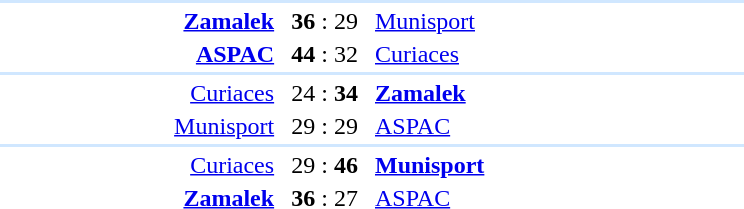<table style="text-align:center" width=500>
<tr>
<th width=30%></th>
<th width=10%></th>
<th width=30%></th>
<th width=10%></th>
</tr>
<tr align="left" bgcolor=#D0E7FF>
<td colspan=4></td>
</tr>
<tr>
<td align="right"><strong><a href='#'>Zamalek</a></strong> </td>
<td><strong>36</strong> : 29</td>
<td align=left> <a href='#'>Munisport</a></td>
</tr>
<tr>
<td align="right"><strong><a href='#'>ASPAC</a></strong> </td>
<td><strong>44</strong> : 32</td>
<td align=left> <a href='#'>Curiaces</a></td>
</tr>
<tr align="left" bgcolor=#D0E7FF>
<td colspan=4></td>
</tr>
<tr>
<td align="right"><a href='#'>Curiaces</a> </td>
<td>24 : <strong>34</strong></td>
<td align=left> <strong><a href='#'>Zamalek</a></strong></td>
</tr>
<tr>
<td align="right"><a href='#'>Munisport</a> </td>
<td>29 : 29</td>
<td align=left> <a href='#'>ASPAC</a></td>
</tr>
<tr align="left" bgcolor=#D0E7FF>
<td colspan=4></td>
</tr>
<tr>
<td align="right"><a href='#'>Curiaces</a> </td>
<td>29 : <strong>46</strong></td>
<td align=left> <strong><a href='#'>Munisport</a></strong></td>
</tr>
<tr>
<td align="right"><strong><a href='#'>Zamalek</a></strong> </td>
<td><strong>36</strong> : 27</td>
<td align=left> <a href='#'>ASPAC</a></td>
</tr>
</table>
